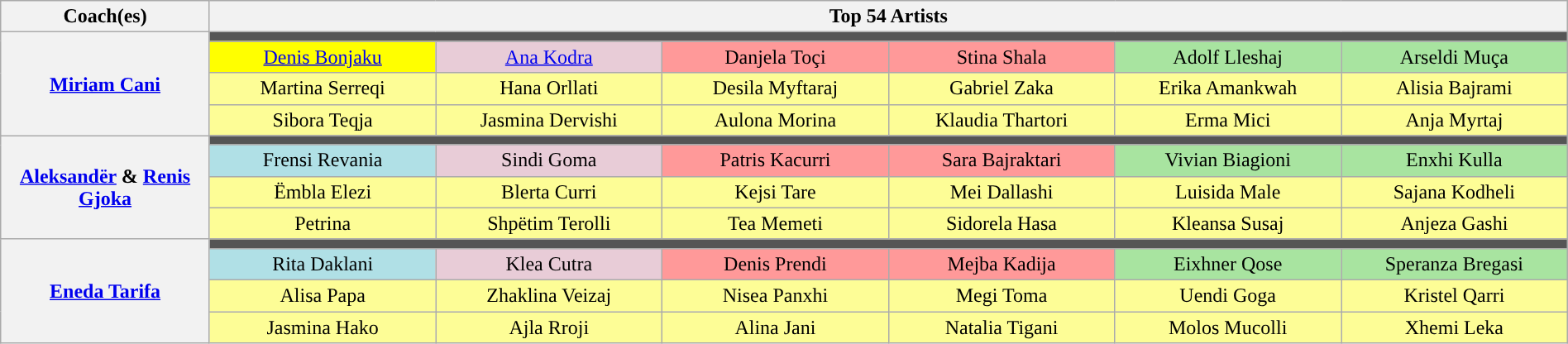<table class="wikitable" style="text-align:center; width:100%;">
<tr>
<th scope="col" style="width:12%;">Coach(es)</th>
<th scope="col" style="width:84%;" colspan="6">Top 54 Artists </th>
</tr>
<tr>
<th scope="row" rowspan="4"><a href='#'>Miriam Cani</a></th>
<td colspan="6" style="background:#555;"></td>
</tr>
<tr>
<td width="13%" style="background:Yellow"><a href='#'>Denis Bonjaku</a></td>
<td width="13%" style="background:#e8ccd7;"><a href='#'>Ana Kodra</a></td>
<td width="13%" style="background:#FF9999;">Danjela Toçi</td>
<td width="13%" style="background:#FF9999;">Stina Shala</td>
<td width="13%" style="background:#A8E4A0;">Adolf Lleshaj</td>
<td width="13%" style="background:#A8E4A0;">Arseldi Muça</td>
</tr>
<tr>
<td style="background:#FDFD96;">Martina Serreqi</td>
<td style="background:#FDFD96;">Hana Orllati</td>
<td style="background:#FDFD96;">Desila Myftaraj</td>
<td style="background:#FDFD96;">Gabriel Zaka</td>
<td style="background:#FDFD96;">Erika Amankwah</td>
<td style="background:#FDFD96;">Alisia Bajrami</td>
</tr>
<tr>
<td style="background:#FDFD96;">Sibora Teqja</td>
<td style="background:#FDFD96;">Jasmina Dervishi</td>
<td style="background:#FDFD96;">Aulona Morina</td>
<td style="background:#FDFD96;">Klaudia Thartori</td>
<td style="background:#FDFD96;">Erma Mici</td>
<td style="background:#FDFD96;">Anja Myrtaj</td>
</tr>
<tr>
<th scope="row" rowspan="4"><a href='#'>Aleksandër</a> & <a href='#'>Renis Gjoka</a></th>
<td colspan="6" style="background:#555;"></td>
</tr>
<tr>
<td style="background:#B0E0E6;">Frensi Revania</td>
<td style="background:#e8ccd7;">Sindi Goma</td>
<td style="background:#FF9999;">Patris Kacurri</td>
<td style="background:#FF9999;">Sara Bajraktari</td>
<td style="background:#A8E4A0;">Vivian Biagioni</td>
<td style="background:#A8E4A0;">Enxhi Kulla</td>
</tr>
<tr>
<td style="background:#FDFD96;">Ëmbla Elezi</td>
<td style="background:#FDFD96;">Blerta Curri</td>
<td style="background:#FDFD96;">Kejsi Tare</td>
<td style="background:#FDFD96;">Mei Dallashi</td>
<td style="background:#FDFD96;">Luisida Male</td>
<td style="background:#FDFD96;">Sajana Kodheli</td>
</tr>
<tr>
<td style="background:#FDFD96;">Petrina</td>
<td style="background:#FDFD96;">Shpëtim Terolli</td>
<td style="background:#FDFD96;">Tea Memeti</td>
<td style="background:#FDFD96;">Sidorela Hasa</td>
<td style="background:#FDFD96;">Kleansa Susaj</td>
<td style="background:#FDFD96;">Anjeza Gashi</td>
</tr>
<tr>
<th scope="row" rowspan="4"><a href='#'>Eneda Tarifa</a></th>
<td colspan="6" style="background:#555;"></td>
</tr>
<tr>
<td style="background:#B0E0E6;">Rita Daklani</td>
<td style="background:#e8ccd7;">Klea Cutra</td>
<td style="background:#FF9999;">Denis Prendi</td>
<td style="background:#FF9999;">Mejba Kadija</td>
<td style="background:#A8E4A0;">Eixhner Qose</td>
<td style="background:#A8E4A0;">Speranza Bregasi</td>
</tr>
<tr>
<td style="background:#FDFD96;">Alisa Papa</td>
<td style="background:#FDFD96;">Zhaklina Veizaj</td>
<td style="background:#FDFD96;">Nisea Panxhi</td>
<td style="background:#FDFD96;">Megi Toma</td>
<td style="background:#FDFD96;">Uendi Goga</td>
<td style="background:#FDFD96;">Kristel Qarri</td>
</tr>
<tr>
<td style="background:#FDFD96;">Jasmina Hako</td>
<td style="background:#FDFD96;">Ajla Rroji</td>
<td style="background:#FDFD96;">Alina Jani</td>
<td style="background:#FDFD96;">Natalia Tigani</td>
<td style="background:#FDFD96;">Molos Mucolli</td>
<td style="background:#FDFD96;">Xhemi Leka</td>
</tr>
</table>
